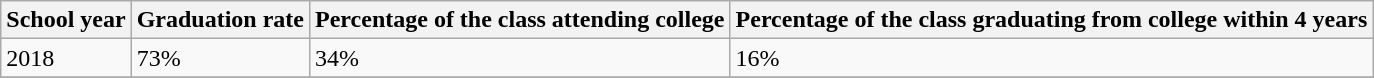<table class="wikitable">
<tr>
<th>School year</th>
<th>Graduation rate</th>
<th>Percentage of the class attending college</th>
<th>Percentage of the class graduating from college within 4 years</th>
</tr>
<tr>
<td>2018</td>
<td>73%</td>
<td>34%</td>
<td>16%</td>
</tr>
<tr>
</tr>
</table>
